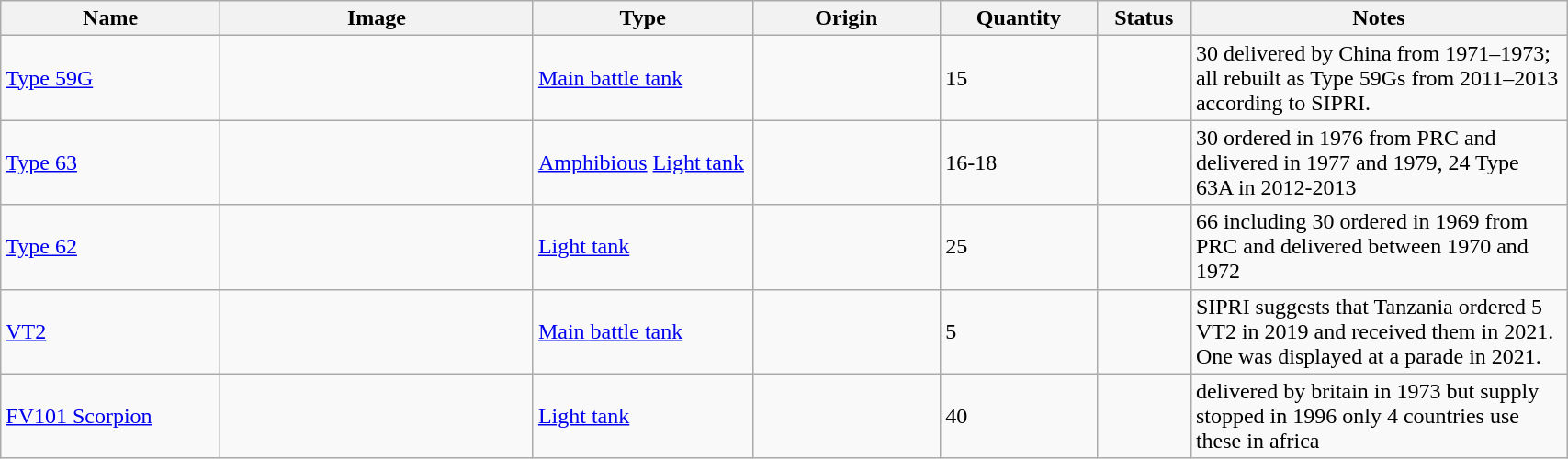<table class="wikitable" style="width:90%;">
<tr>
<th width=14%>Name</th>
<th width=20%>Image</th>
<th width=14%>Type</th>
<th width=12%>Origin</th>
<th width=10%>Quantity</th>
<th width=06%>Status</th>
<th width=24%>Notes</th>
</tr>
<tr>
<td><a href='#'>Type 59G</a></td>
<td></td>
<td><a href='#'>Main battle tank</a></td>
<td></td>
<td>15</td>
<td></td>
<td>30 delivered by China from 1971–1973; all rebuilt as Type 59Gs from 2011–2013 according to SIPRI.</td>
</tr>
<tr>
<td><a href='#'>Type 63</a></td>
<td></td>
<td><a href='#'>Amphibious</a> <a href='#'>Light tank</a></td>
<td></td>
<td>16-18</td>
<td></td>
<td>30 ordered in 1976 from PRC and delivered in 1977 and 1979, 24 Type 63A in 2012-2013</td>
</tr>
<tr>
<td><a href='#'>Type 62</a></td>
<td></td>
<td><a href='#'>Light tank</a></td>
<td></td>
<td>25</td>
<td></td>
<td>66 including 30 ordered in 1969 from PRC and delivered between 1970 and 1972</td>
</tr>
<tr>
<td><a href='#'>VT2</a></td>
<td></td>
<td><a href='#'>Main battle tank</a></td>
<td></td>
<td>5</td>
<td></td>
<td>SIPRI suggests that Tanzania ordered 5 VT2 in 2019 and received them in 2021. One was displayed at a parade in 2021.</td>
</tr>
<tr>
<td><a href='#'>FV101 Scorpion</a></td>
<td></td>
<td><a href='#'>Light tank</a></td>
<td></td>
<td>40</td>
<td></td>
<td>delivered by britain in 1973 but supply stopped in 1996 only 4 countries use these in africa</td>
</tr>
</table>
